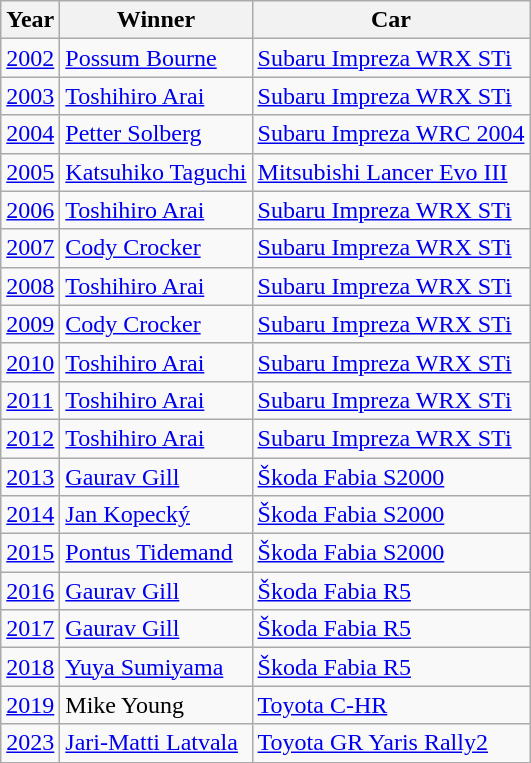<table class="wikitable">
<tr>
<th>Year</th>
<th>Winner</th>
<th>Car</th>
</tr>
<tr>
<td><a href='#'>2002</a></td>
<td> <a href='#'>Possum Bourne</a></td>
<td><a href='#'>Subaru Impreza WRX STi</a></td>
</tr>
<tr>
<td><a href='#'>2003</a></td>
<td> <a href='#'>Toshihiro Arai</a></td>
<td><a href='#'>Subaru Impreza WRX STi</a></td>
</tr>
<tr>
<td><a href='#'>2004</a></td>
<td> <a href='#'>Petter Solberg</a></td>
<td><a href='#'>Subaru Impreza WRC 2004</a></td>
</tr>
<tr>
<td><a href='#'>2005</a></td>
<td> <a href='#'>Katsuhiko Taguchi</a></td>
<td><a href='#'>Mitsubishi Lancer Evo III</a></td>
</tr>
<tr>
<td><a href='#'>2006</a></td>
<td> <a href='#'>Toshihiro Arai</a></td>
<td><a href='#'>Subaru Impreza WRX STi</a></td>
</tr>
<tr>
<td><a href='#'>2007</a></td>
<td> <a href='#'>Cody Crocker</a></td>
<td><a href='#'>Subaru Impreza WRX STi</a></td>
</tr>
<tr>
<td><a href='#'>2008</a></td>
<td> <a href='#'>Toshihiro Arai</a></td>
<td><a href='#'>Subaru Impreza WRX STi</a></td>
</tr>
<tr>
<td><a href='#'>2009</a></td>
<td> <a href='#'>Cody Crocker</a></td>
<td><a href='#'>Subaru Impreza WRX STi</a></td>
</tr>
<tr>
<td><a href='#'>2010</a></td>
<td> <a href='#'>Toshihiro Arai</a></td>
<td><a href='#'>Subaru Impreza WRX STi</a></td>
</tr>
<tr>
<td><a href='#'>2011</a></td>
<td> <a href='#'>Toshihiro Arai</a></td>
<td><a href='#'>Subaru Impreza WRX STi</a></td>
</tr>
<tr>
<td><a href='#'>2012</a></td>
<td> <a href='#'>Toshihiro Arai</a></td>
<td><a href='#'>Subaru Impreza WRX STi</a></td>
</tr>
<tr>
<td><a href='#'>2013</a></td>
<td> <a href='#'>Gaurav Gill</a></td>
<td><a href='#'>Škoda Fabia S2000</a></td>
</tr>
<tr>
<td><a href='#'>2014</a></td>
<td> <a href='#'>Jan Kopecký</a></td>
<td><a href='#'>Škoda Fabia S2000</a></td>
</tr>
<tr>
<td><a href='#'>2015</a></td>
<td> <a href='#'>Pontus Tidemand</a></td>
<td><a href='#'>Škoda Fabia S2000</a></td>
</tr>
<tr>
<td><a href='#'>2016</a></td>
<td> <a href='#'>Gaurav Gill</a></td>
<td><a href='#'>Škoda Fabia R5</a></td>
</tr>
<tr>
<td><a href='#'>2017</a></td>
<td> <a href='#'>Gaurav Gill</a></td>
<td><a href='#'>Škoda Fabia R5</a></td>
</tr>
<tr>
<td><a href='#'>2018</a></td>
<td> <a href='#'>Yuya Sumiyama</a></td>
<td><a href='#'>Škoda Fabia R5</a></td>
</tr>
<tr>
<td><a href='#'>2019</a></td>
<td> Mike Young</td>
<td><a href='#'>Toyota C-HR</a></td>
</tr>
<tr>
<td><a href='#'>2023</a></td>
<td> <a href='#'>Jari-Matti Latvala</a></td>
<td><a href='#'>Toyota GR Yaris Rally2</a></td>
</tr>
<tr>
</tr>
</table>
